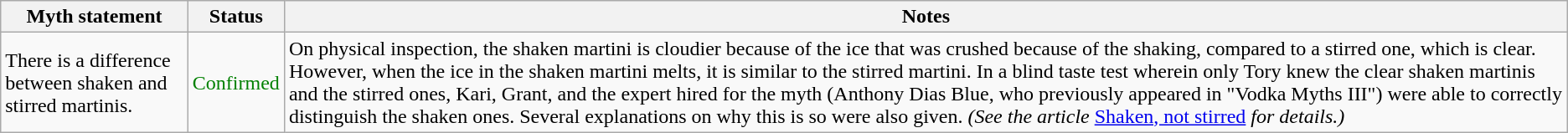<table class="wikitable plainrowheaders">
<tr>
<th>Myth statement</th>
<th>Status</th>
<th>Notes</th>
</tr>
<tr>
<td>There is a difference between shaken and stirred martinis.</td>
<td style="color:green">Confirmed</td>
<td>On physical inspection, the shaken martini is cloudier because of the ice that was crushed because of the shaking, compared to a stirred one, which is clear. However, when the ice in the shaken martini melts, it is similar to the stirred martini. In a blind taste test wherein only Tory knew the clear shaken martinis and the stirred ones, Kari, Grant, and the expert hired for the myth (Anthony Dias Blue, who previously appeared in "Vodka Myths III") were able to correctly distinguish the shaken ones. Several explanations on why this is so were also given. <em>(See the article</em> <a href='#'>Shaken, not stirred</a> <em>for details.)</em></td>
</tr>
</table>
